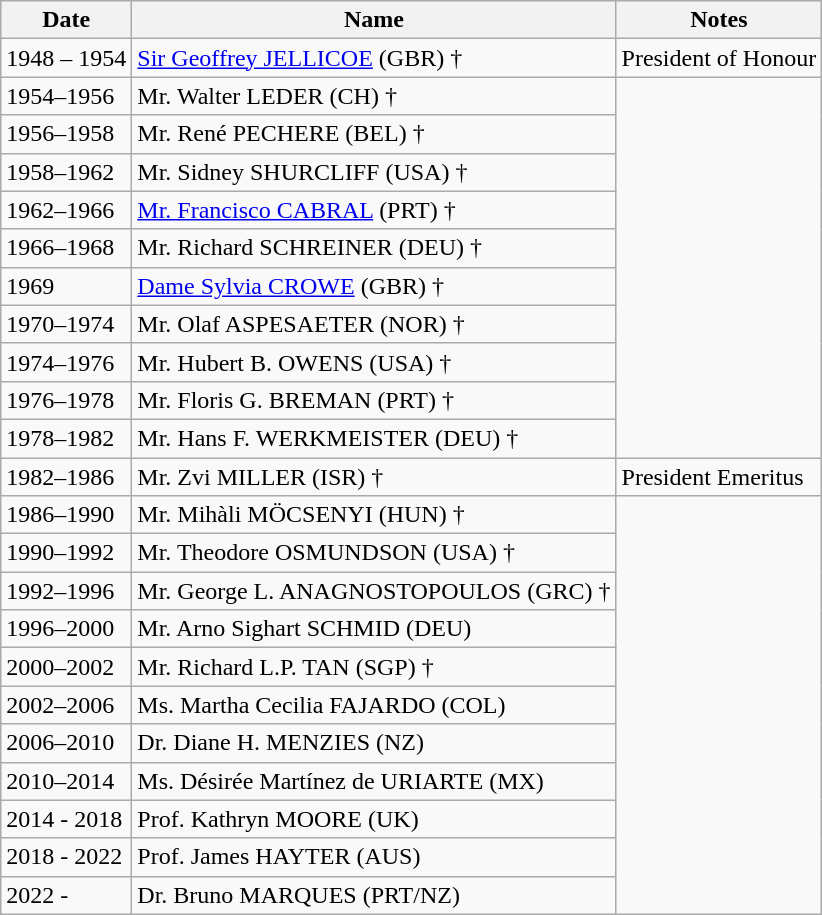<table class="wikitable sortable">
<tr>
<th>Date</th>
<th>Name</th>
<th>Notes</th>
</tr>
<tr>
<td>1948 – 1954</td>
<td><a href='#'>Sir Geoffrey JELLICOE</a> (GBR) †</td>
<td>President of Honour</td>
</tr>
<tr>
<td>1954–1956</td>
<td>Mr. Walter LEDER (CH) †</td>
</tr>
<tr>
<td>1956–1958</td>
<td>Mr. René PECHERE (BEL) †</td>
</tr>
<tr>
<td>1958–1962</td>
<td>Mr. Sidney SHURCLIFF (USA) †</td>
</tr>
<tr>
<td>1962–1966</td>
<td><a href='#'>Mr. Francisco CABRAL</a> (PRT) †</td>
</tr>
<tr>
<td>1966–1968</td>
<td>Mr. Richard SCHREINER (DEU) †</td>
</tr>
<tr>
<td>1969</td>
<td><a href='#'>Dame Sylvia CROWE</a> (GBR) †</td>
</tr>
<tr>
<td>1970–1974</td>
<td>Mr. Olaf ASPESAETER (NOR) †</td>
</tr>
<tr>
<td>1974–1976</td>
<td>Mr. Hubert B. OWENS (USA) †</td>
</tr>
<tr>
<td>1976–1978</td>
<td>Mr. Floris G. BREMAN (PRT) †</td>
</tr>
<tr>
<td>1978–1982</td>
<td>Mr. Hans F. WERKMEISTER (DEU) †</td>
</tr>
<tr>
<td>1982–1986</td>
<td>Mr. Zvi MILLER (ISR) †</td>
<td>President Emeritus</td>
</tr>
<tr>
<td>1986–1990</td>
<td>Mr. Mihàli MÖCSENYI (HUN) †</td>
</tr>
<tr>
<td>1990–1992</td>
<td>Mr. Theodore OSMUNDSON (USA) †</td>
</tr>
<tr>
<td>1992–1996</td>
<td>Mr. George L. ANAGNOSTOPOULOS (GRC) †</td>
</tr>
<tr>
<td>1996–2000</td>
<td>Mr. Arno Sighart SCHMID (DEU)</td>
</tr>
<tr>
<td>2000–2002</td>
<td>Mr. Richard L.P. TAN (SGP) †</td>
</tr>
<tr>
<td>2002–2006</td>
<td>Ms. Martha Cecilia FAJARDO (COL)</td>
</tr>
<tr>
<td>2006–2010</td>
<td>Dr. Diane H. MENZIES (NZ)</td>
</tr>
<tr>
<td>2010–2014</td>
<td>Ms. Désirée Martínez de URIARTE (MX)</td>
</tr>
<tr>
<td>2014 - 2018</td>
<td>Prof. Kathryn MOORE (UK)</td>
</tr>
<tr>
<td>2018 - 2022</td>
<td>Prof. James HAYTER (AUS)</td>
</tr>
<tr>
<td>2022 -</td>
<td>Dr. Bruno MARQUES (PRT/NZ) </td>
</tr>
</table>
